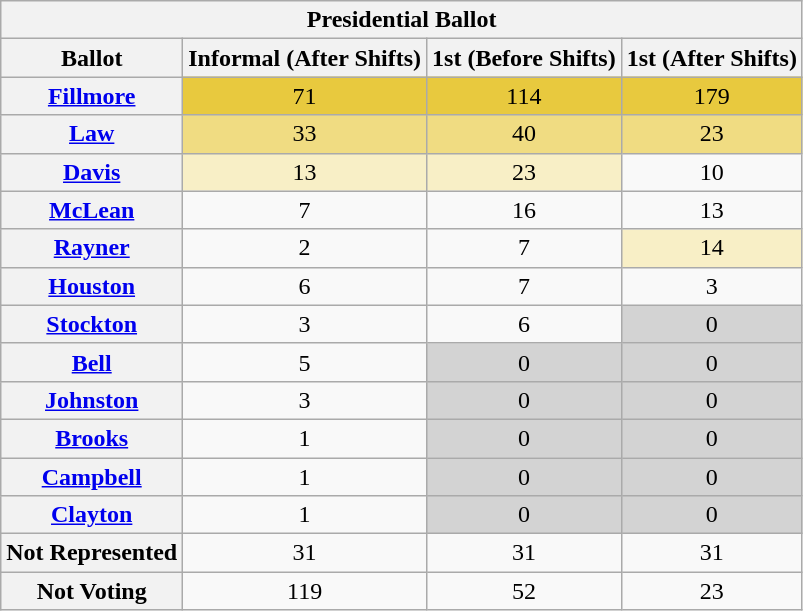<table class="wikitable sortable" style="text-align:center">
<tr>
<th colspan="4"><strong>Presidential Ballot</strong></th>
</tr>
<tr>
<th>Ballot</th>
<th>Informal (After Shifts)</th>
<th>1st (Before Shifts)</th>
<th>1st (After Shifts)</th>
</tr>
<tr>
<th><a href='#'>Fillmore</a></th>
<td style="background:#e8c93e;">71</td>
<td style="background:#e8c93e;">114</td>
<td style="background:#e8c93e;">179</td>
</tr>
<tr>
<th><a href='#'>Law</a></th>
<td style="background:#f0dc82;">33</td>
<td style="background:#f0dc82;">40</td>
<td style="background:#f0dc82;">23</td>
</tr>
<tr>
<th><a href='#'>Davis</a></th>
<td style="background:#f8efc6;">13</td>
<td style="background:#f8efc6;">23</td>
<td>10</td>
</tr>
<tr>
<th><a href='#'>McLean</a></th>
<td>7</td>
<td>16</td>
<td>13</td>
</tr>
<tr>
<th><a href='#'>Rayner</a></th>
<td>2</td>
<td>7</td>
<td style="background:#f8efc6;">14</td>
</tr>
<tr>
<th><a href='#'>Houston</a></th>
<td>6</td>
<td>7</td>
<td>3</td>
</tr>
<tr>
<th><a href='#'>Stockton</a></th>
<td>3</td>
<td>6</td>
<td style="background:#d3d3d3">0</td>
</tr>
<tr>
<th><a href='#'>Bell</a></th>
<td>5</td>
<td style="background:#d3d3d3">0</td>
<td style="background:#d3d3d3">0</td>
</tr>
<tr>
<th><a href='#'>Johnston</a></th>
<td>3</td>
<td style="background:#d3d3d3">0</td>
<td style="background:#d3d3d3">0</td>
</tr>
<tr>
<th><a href='#'>Brooks</a></th>
<td>1</td>
<td style="background:#d3d3d3">0</td>
<td style="background:#d3d3d3">0</td>
</tr>
<tr>
<th><a href='#'>Campbell</a></th>
<td>1</td>
<td style="background:#d3d3d3">0</td>
<td style="background:#d3d3d3">0</td>
</tr>
<tr>
<th><a href='#'>Clayton</a></th>
<td>1</td>
<td style="background:#d3d3d3">0</td>
<td style="background:#d3d3d3">0</td>
</tr>
<tr>
<th>Not Represented</th>
<td>31</td>
<td>31</td>
<td>31</td>
</tr>
<tr>
<th>Not Voting</th>
<td>119</td>
<td>52</td>
<td>23</td>
</tr>
</table>
